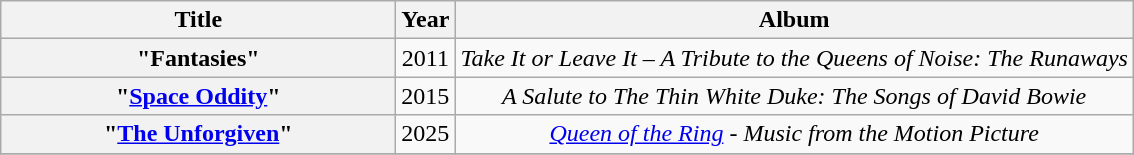<table class="wikitable plainrowheaders" style="text-align:center;">
<tr>
<th scope="col" style="width:16em;">Title</th>
<th scope="col">Year</th>
<th scope="col">Album</th>
</tr>
<tr>
<th scope="row">"Fantasies"</th>
<td>2011</td>
<td><em>Take It or Leave It – A Tribute to the Queens of Noise: The Runaways</em></td>
</tr>
<tr>
<th scope="row">"<a href='#'>Space Oddity</a>"</th>
<td>2015</td>
<td><em>A Salute to The Thin White Duke: The Songs of David Bowie</em></td>
</tr>
<tr>
<th scope="row">"<a href='#'>The Unforgiven</a>"<br></th>
<td>2025</td>
<td><em><a href='#'>Queen of the Ring</a> - Music from the Motion Picture</em></td>
</tr>
<tr>
</tr>
</table>
